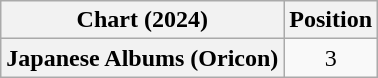<table class="wikitable plainrowheaders" style="text-align:center">
<tr>
<th scope="col">Chart (2024)</th>
<th scope="col">Position</th>
</tr>
<tr>
<th scope="row">Japanese Albums (Oricon)</th>
<td>3</td>
</tr>
</table>
